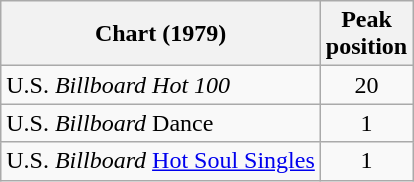<table class="wikitable">
<tr>
<th>Chart (1979)</th>
<th>Peak<br>position</th>
</tr>
<tr>
<td align="left">U.S. <em>Billboard Hot 100</em></td>
<td style="text-align:center;">20</td>
</tr>
<tr>
<td align="left">U.S. <em>Billboard</em> Dance</td>
<td style="text-align:center;">1</td>
</tr>
<tr>
<td align="left">U.S. <em>Billboard</em> <a href='#'>Hot Soul Singles</a></td>
<td style="text-align:center;">1</td>
</tr>
</table>
